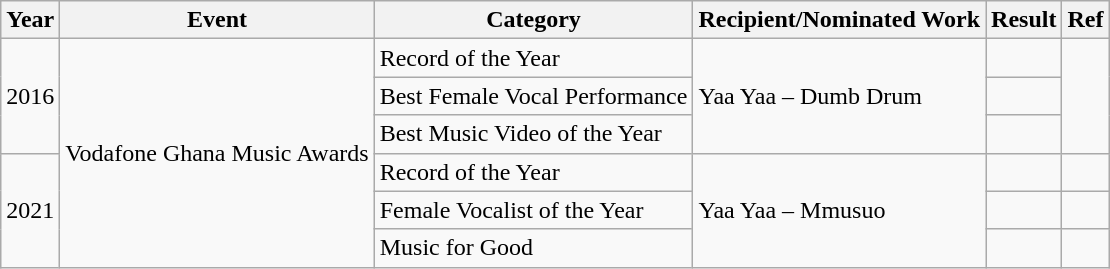<table class="wikitable">
<tr>
<th>Year</th>
<th>Event</th>
<th>Category</th>
<th>Recipient/Nominated Work</th>
<th>Result</th>
<th>Ref</th>
</tr>
<tr>
<td rowspan="3">2016</td>
<td rowspan="6">Vodafone Ghana Music Awards</td>
<td>Record of the Year</td>
<td rowspan="3">Yaa Yaa – Dumb Drum</td>
<td></td>
<td rowspan="3"></td>
</tr>
<tr>
<td>Best Female Vocal Performance</td>
<td></td>
</tr>
<tr>
<td>Best Music Video of the Year</td>
<td></td>
</tr>
<tr>
<td rowspan="3">2021</td>
<td>Record of the Year</td>
<td rowspan="3">Yaa Yaa – Mmusuo</td>
<td></td>
<td></td>
</tr>
<tr>
<td>Female Vocalist of the Year</td>
<td></td>
<td></td>
</tr>
<tr>
<td>Music for Good</td>
<td></td>
<td></td>
</tr>
</table>
